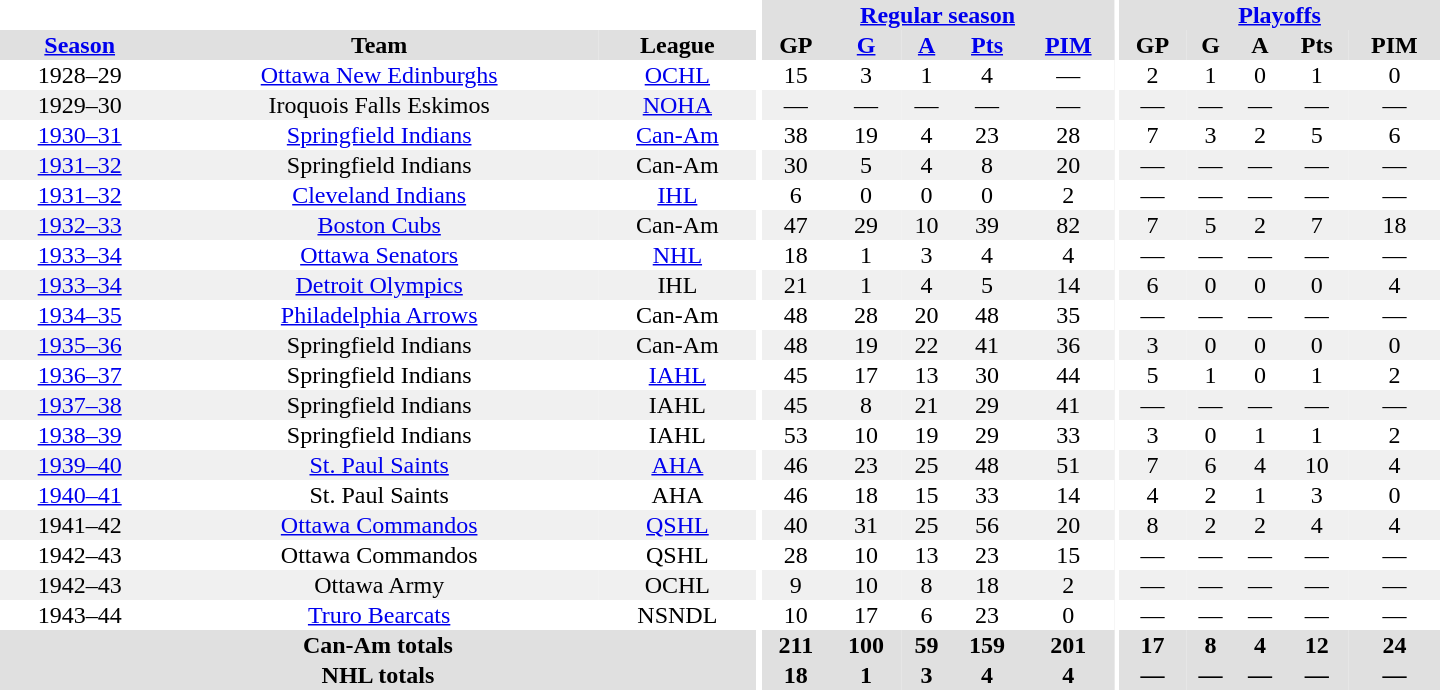<table border="0" cellpadding="1" cellspacing="0" style="text-align:center; width:60em">
<tr bgcolor="#e0e0e0">
<th colspan="3" bgcolor="#ffffff"></th>
<th rowspan="100" bgcolor="#ffffff"></th>
<th colspan="5"><a href='#'>Regular season</a></th>
<th rowspan="100" bgcolor="#ffffff"></th>
<th colspan="5"><a href='#'>Playoffs</a></th>
</tr>
<tr bgcolor="#e0e0e0">
<th><a href='#'>Season</a></th>
<th>Team</th>
<th>League</th>
<th>GP</th>
<th><a href='#'>G</a></th>
<th><a href='#'>A</a></th>
<th><a href='#'>Pts</a></th>
<th><a href='#'>PIM</a></th>
<th>GP</th>
<th>G</th>
<th>A</th>
<th>Pts</th>
<th>PIM</th>
</tr>
<tr>
<td>1928–29</td>
<td><a href='#'>Ottawa New Edinburghs</a></td>
<td><a href='#'>OCHL</a></td>
<td>15</td>
<td>3</td>
<td>1</td>
<td>4</td>
<td>—</td>
<td>2</td>
<td>1</td>
<td>0</td>
<td>1</td>
<td>0</td>
</tr>
<tr bgcolor="#f0f0f0">
<td>1929–30</td>
<td>Iroquois Falls Eskimos</td>
<td><a href='#'>NOHA</a></td>
<td>—</td>
<td>—</td>
<td>—</td>
<td>—</td>
<td>—</td>
<td>—</td>
<td>—</td>
<td>—</td>
<td>—</td>
<td>—</td>
</tr>
<tr>
<td><a href='#'>1930–31</a></td>
<td><a href='#'>Springfield Indians</a></td>
<td><a href='#'>Can-Am</a></td>
<td>38</td>
<td>19</td>
<td>4</td>
<td>23</td>
<td>28</td>
<td>7</td>
<td>3</td>
<td>2</td>
<td>5</td>
<td>6</td>
</tr>
<tr bgcolor="#f0f0f0">
<td><a href='#'>1931–32</a></td>
<td>Springfield Indians</td>
<td>Can-Am</td>
<td>30</td>
<td>5</td>
<td>4</td>
<td>8</td>
<td>20</td>
<td>—</td>
<td>—</td>
<td>—</td>
<td>—</td>
<td>—</td>
</tr>
<tr>
<td><a href='#'>1931–32</a></td>
<td><a href='#'>Cleveland Indians</a></td>
<td><a href='#'>IHL</a></td>
<td>6</td>
<td>0</td>
<td>0</td>
<td>0</td>
<td>2</td>
<td>—</td>
<td>—</td>
<td>—</td>
<td>—</td>
<td>—</td>
</tr>
<tr bgcolor="#f0f0f0">
<td><a href='#'>1932–33</a></td>
<td><a href='#'>Boston Cubs</a></td>
<td>Can-Am</td>
<td>47</td>
<td>29</td>
<td>10</td>
<td>39</td>
<td>82</td>
<td>7</td>
<td>5</td>
<td>2</td>
<td>7</td>
<td>18</td>
</tr>
<tr>
<td><a href='#'>1933–34</a></td>
<td><a href='#'>Ottawa Senators</a></td>
<td><a href='#'>NHL</a></td>
<td>18</td>
<td>1</td>
<td>3</td>
<td>4</td>
<td>4</td>
<td>—</td>
<td>—</td>
<td>—</td>
<td>—</td>
<td>—</td>
</tr>
<tr bgcolor="#f0f0f0">
<td><a href='#'>1933–34</a></td>
<td><a href='#'>Detroit Olympics</a></td>
<td>IHL</td>
<td>21</td>
<td>1</td>
<td>4</td>
<td>5</td>
<td>14</td>
<td>6</td>
<td>0</td>
<td>0</td>
<td>0</td>
<td>4</td>
</tr>
<tr>
<td><a href='#'>1934–35</a></td>
<td><a href='#'>Philadelphia Arrows</a></td>
<td>Can-Am</td>
<td>48</td>
<td>28</td>
<td>20</td>
<td>48</td>
<td>35</td>
<td>—</td>
<td>—</td>
<td>—</td>
<td>—</td>
<td>—</td>
</tr>
<tr bgcolor="#f0f0f0">
<td><a href='#'>1935–36</a></td>
<td>Springfield Indians</td>
<td>Can-Am</td>
<td>48</td>
<td>19</td>
<td>22</td>
<td>41</td>
<td>36</td>
<td>3</td>
<td>0</td>
<td>0</td>
<td>0</td>
<td>0</td>
</tr>
<tr>
<td><a href='#'>1936–37</a></td>
<td>Springfield Indians</td>
<td><a href='#'>IAHL</a></td>
<td>45</td>
<td>17</td>
<td>13</td>
<td>30</td>
<td>44</td>
<td>5</td>
<td>1</td>
<td>0</td>
<td>1</td>
<td>2</td>
</tr>
<tr bgcolor="#f0f0f0">
<td><a href='#'>1937–38</a></td>
<td>Springfield Indians</td>
<td>IAHL</td>
<td>45</td>
<td>8</td>
<td>21</td>
<td>29</td>
<td>41</td>
<td>—</td>
<td>—</td>
<td>—</td>
<td>—</td>
<td>—</td>
</tr>
<tr>
<td><a href='#'>1938–39</a></td>
<td>Springfield Indians</td>
<td>IAHL</td>
<td>53</td>
<td>10</td>
<td>19</td>
<td>29</td>
<td>33</td>
<td>3</td>
<td>0</td>
<td>1</td>
<td>1</td>
<td>2</td>
</tr>
<tr bgcolor="#f0f0f0">
<td><a href='#'>1939–40</a></td>
<td><a href='#'>St. Paul Saints</a></td>
<td><a href='#'>AHA</a></td>
<td>46</td>
<td>23</td>
<td>25</td>
<td>48</td>
<td>51</td>
<td>7</td>
<td>6</td>
<td>4</td>
<td>10</td>
<td>4</td>
</tr>
<tr>
<td><a href='#'>1940–41</a></td>
<td>St. Paul Saints</td>
<td>AHA</td>
<td>46</td>
<td>18</td>
<td>15</td>
<td>33</td>
<td>14</td>
<td>4</td>
<td>2</td>
<td>1</td>
<td>3</td>
<td>0</td>
</tr>
<tr bgcolor="#f0f0f0">
<td>1941–42</td>
<td><a href='#'>Ottawa Commandos</a></td>
<td><a href='#'>QSHL</a></td>
<td>40</td>
<td>31</td>
<td>25</td>
<td>56</td>
<td>20</td>
<td>8</td>
<td>2</td>
<td>2</td>
<td>4</td>
<td>4</td>
</tr>
<tr>
<td>1942–43</td>
<td>Ottawa Commandos</td>
<td>QSHL</td>
<td>28</td>
<td>10</td>
<td>13</td>
<td>23</td>
<td>15</td>
<td>—</td>
<td>—</td>
<td>—</td>
<td>—</td>
<td>—</td>
</tr>
<tr bgcolor="#f0f0f0">
<td>1942–43</td>
<td>Ottawa Army</td>
<td>OCHL</td>
<td>9</td>
<td>10</td>
<td>8</td>
<td>18</td>
<td>2</td>
<td>—</td>
<td>—</td>
<td>—</td>
<td>—</td>
<td>—</td>
</tr>
<tr>
<td>1943–44</td>
<td><a href='#'>Truro Bearcats</a></td>
<td>NSNDL</td>
<td>10</td>
<td>17</td>
<td>6</td>
<td>23</td>
<td>0</td>
<td>—</td>
<td>—</td>
<td>—</td>
<td>—</td>
<td>—</td>
</tr>
<tr bgcolor="#e0e0e0">
<th colspan="3">Can-Am totals</th>
<th>211</th>
<th>100</th>
<th>59</th>
<th>159</th>
<th>201</th>
<th>17</th>
<th>8</th>
<th>4</th>
<th>12</th>
<th>24</th>
</tr>
<tr bgcolor="#e0e0e0">
<th colspan="3">NHL totals</th>
<th>18</th>
<th>1</th>
<th>3</th>
<th>4</th>
<th>4</th>
<th>—</th>
<th>—</th>
<th>—</th>
<th>—</th>
<th>—</th>
</tr>
</table>
